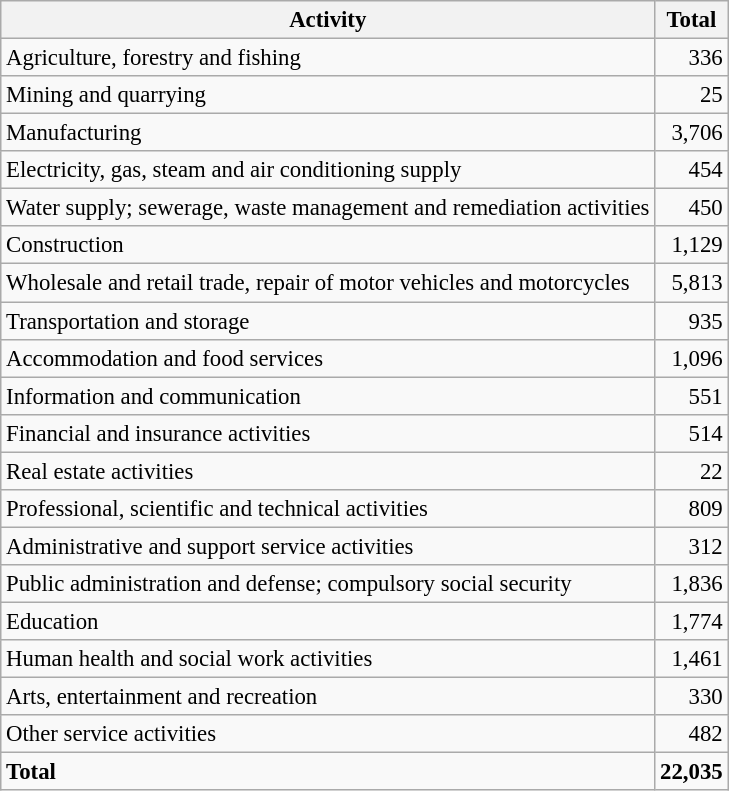<table class="wikitable sortable" style="font-size:95%;">
<tr>
<th>Activity</th>
<th>Total</th>
</tr>
<tr>
<td>Agriculture, forestry and fishing</td>
<td align="right">336</td>
</tr>
<tr>
<td>Mining and quarrying</td>
<td align="right">25</td>
</tr>
<tr>
<td>Manufacturing</td>
<td align="right">3,706</td>
</tr>
<tr>
<td>Electricity, gas, steam and air conditioning supply</td>
<td align="right">454</td>
</tr>
<tr>
<td>Water supply; sewerage, waste management and remediation activities</td>
<td align="right">450</td>
</tr>
<tr>
<td>Construction</td>
<td align="right">1,129</td>
</tr>
<tr>
<td>Wholesale and retail trade, repair of motor vehicles and motorcycles</td>
<td align="right">5,813</td>
</tr>
<tr>
<td>Transportation and storage</td>
<td align="right">935</td>
</tr>
<tr>
<td>Accommodation and food services</td>
<td align="right">1,096</td>
</tr>
<tr>
<td>Information and communication</td>
<td align="right">551</td>
</tr>
<tr>
<td>Financial and insurance activities</td>
<td align="right">514</td>
</tr>
<tr>
<td>Real estate activities</td>
<td align="right">22</td>
</tr>
<tr>
<td>Professional, scientific and technical activities</td>
<td align="right">809</td>
</tr>
<tr>
<td>Administrative and support service activities</td>
<td align="right">312</td>
</tr>
<tr>
<td>Public administration and defense; compulsory social security</td>
<td align="right">1,836</td>
</tr>
<tr>
<td>Education</td>
<td align="right">1,774</td>
</tr>
<tr>
<td>Human health and social work activities</td>
<td align="right">1,461</td>
</tr>
<tr>
<td>Arts, entertainment and recreation</td>
<td align="right">330</td>
</tr>
<tr>
<td>Other service activities</td>
<td align="right">482</td>
</tr>
<tr class="sortbottom">
<td><strong>Total</strong></td>
<td align="right"><strong>22,035</strong></td>
</tr>
</table>
